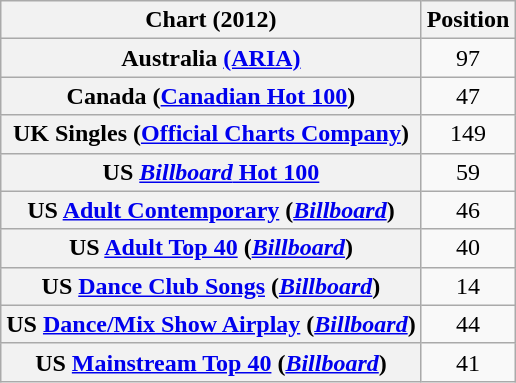<table class="wikitable sortable plainrowheaders" style="text-align:center">
<tr>
<th scope="col">Chart (2012)</th>
<th scope="col">Position</th>
</tr>
<tr>
<th scope="row">Australia <a href='#'>(ARIA)</a></th>
<td style="text-align:center;">97</td>
</tr>
<tr>
<th scope="row">Canada (<a href='#'>Canadian Hot 100</a>)</th>
<td style="text-align:center;">47</td>
</tr>
<tr>
<th scope="row">UK Singles (<a href='#'>Official Charts Company</a>)</th>
<td style="text-align:center;">149</td>
</tr>
<tr>
<th scope="row">US <a href='#'><em>Billboard</em> Hot 100</a></th>
<td style="text-align:center;">59</td>
</tr>
<tr>
<th scope="row">US <a href='#'>Adult Contemporary</a> (<a href='#'><em>Billboard</em></a>)</th>
<td align="center">46</td>
</tr>
<tr>
<th scope="row">US <a href='#'>Adult Top 40</a> (<a href='#'><em>Billboard</em></a>)</th>
<td align="center">40</td>
</tr>
<tr>
<th scope="row">US <a href='#'>Dance Club Songs</a> (<a href='#'><em>Billboard</em></a>)</th>
<td align="center">14</td>
</tr>
<tr>
<th scope="row">US <a href='#'>Dance/Mix Show Airplay</a> (<a href='#'><em>Billboard</em></a>)</th>
<td align="center">44</td>
</tr>
<tr>
<th scope="row">US <a href='#'>Mainstream Top 40</a> (<a href='#'><em>Billboard</em></a>)</th>
<td align="center">41</td>
</tr>
</table>
